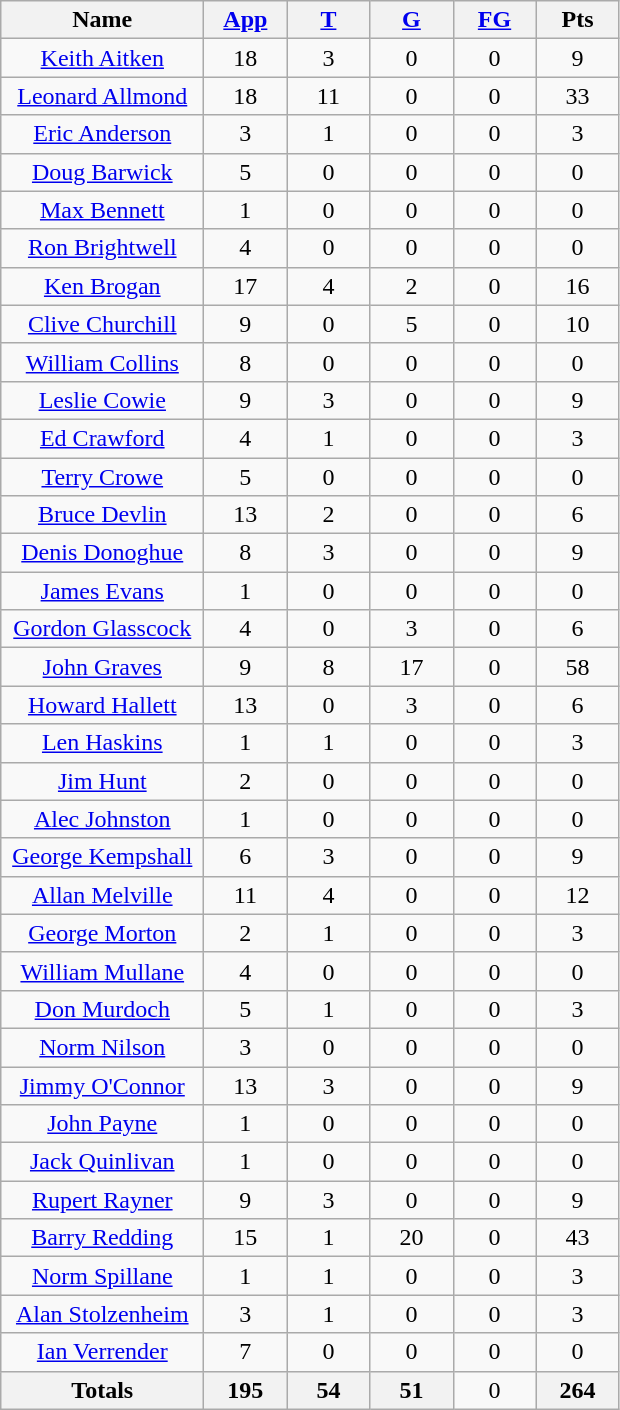<table class="wikitable sortable" style="text-align: center;">
<tr>
<th style="width:8em">Name</th>
<th style="width:3em"><a href='#'>App</a></th>
<th style="width:3em"><a href='#'>T</a></th>
<th style="width:3em"><a href='#'>G</a></th>
<th style="width:3em"><a href='#'>FG</a></th>
<th style="width:3em">Pts</th>
</tr>
<tr>
<td><a href='#'>Keith Aitken</a></td>
<td>18</td>
<td>3</td>
<td>0</td>
<td>0</td>
<td>9</td>
</tr>
<tr>
<td><a href='#'>Leonard Allmond</a></td>
<td>18</td>
<td>11</td>
<td>0</td>
<td>0</td>
<td>33</td>
</tr>
<tr>
<td><a href='#'>Eric Anderson</a></td>
<td>3</td>
<td>1</td>
<td>0</td>
<td>0</td>
<td>3</td>
</tr>
<tr>
<td><a href='#'>Doug Barwick</a></td>
<td>5</td>
<td>0</td>
<td>0</td>
<td>0</td>
<td>0</td>
</tr>
<tr>
<td><a href='#'>Max Bennett</a></td>
<td>1</td>
<td>0</td>
<td>0</td>
<td>0</td>
<td>0</td>
</tr>
<tr>
<td><a href='#'>Ron Brightwell</a></td>
<td>4</td>
<td>0</td>
<td>0</td>
<td>0</td>
<td>0</td>
</tr>
<tr>
<td><a href='#'>Ken Brogan</a></td>
<td>17</td>
<td>4</td>
<td>2</td>
<td>0</td>
<td>16</td>
</tr>
<tr>
<td><a href='#'>Clive Churchill</a></td>
<td>9</td>
<td>0</td>
<td>5</td>
<td>0</td>
<td>10</td>
</tr>
<tr>
<td><a href='#'>William Collins</a></td>
<td>8</td>
<td>0</td>
<td>0</td>
<td>0</td>
<td>0</td>
</tr>
<tr>
<td><a href='#'>Leslie Cowie</a></td>
<td>9</td>
<td>3</td>
<td>0</td>
<td>0</td>
<td>9</td>
</tr>
<tr>
<td><a href='#'>Ed Crawford</a></td>
<td>4</td>
<td>1</td>
<td>0</td>
<td>0</td>
<td>3</td>
</tr>
<tr>
<td><a href='#'>Terry Crowe</a></td>
<td>5</td>
<td>0</td>
<td>0</td>
<td>0</td>
<td>0</td>
</tr>
<tr>
<td><a href='#'>Bruce Devlin</a></td>
<td>13</td>
<td>2</td>
<td>0</td>
<td>0</td>
<td>6</td>
</tr>
<tr>
<td><a href='#'>Denis Donoghue</a></td>
<td>8</td>
<td>3</td>
<td>0</td>
<td>0</td>
<td>9</td>
</tr>
<tr>
<td><a href='#'>James Evans</a></td>
<td>1</td>
<td>0</td>
<td>0</td>
<td>0</td>
<td>0</td>
</tr>
<tr>
<td><a href='#'>Gordon Glasscock</a></td>
<td>4</td>
<td>0</td>
<td>3</td>
<td>0</td>
<td>6</td>
</tr>
<tr>
<td><a href='#'>John Graves</a></td>
<td>9</td>
<td>8</td>
<td>17</td>
<td>0</td>
<td>58</td>
</tr>
<tr>
<td><a href='#'>Howard Hallett</a></td>
<td>13</td>
<td>0</td>
<td>3</td>
<td>0</td>
<td>6</td>
</tr>
<tr>
<td><a href='#'>Len Haskins</a></td>
<td>1</td>
<td>1</td>
<td>0</td>
<td>0</td>
<td>3</td>
</tr>
<tr>
<td><a href='#'>Jim Hunt</a></td>
<td>2</td>
<td>0</td>
<td>0</td>
<td>0</td>
<td>0</td>
</tr>
<tr>
<td><a href='#'>Alec Johnston</a></td>
<td>1</td>
<td>0</td>
<td>0</td>
<td>0</td>
<td>0</td>
</tr>
<tr>
<td><a href='#'>George Kempshall</a></td>
<td>6</td>
<td>3</td>
<td>0</td>
<td>0</td>
<td>9</td>
</tr>
<tr>
<td><a href='#'>Allan Melville</a></td>
<td>11</td>
<td>4</td>
<td>0</td>
<td>0</td>
<td>12</td>
</tr>
<tr>
<td><a href='#'>George Morton</a></td>
<td>2</td>
<td>1</td>
<td>0</td>
<td>0</td>
<td>3</td>
</tr>
<tr>
<td><a href='#'>William Mullane</a></td>
<td>4</td>
<td>0</td>
<td>0</td>
<td>0</td>
<td>0</td>
</tr>
<tr>
<td><a href='#'>Don Murdoch</a></td>
<td>5</td>
<td>1</td>
<td>0</td>
<td>0</td>
<td>3</td>
</tr>
<tr>
<td><a href='#'>Norm Nilson</a></td>
<td>3</td>
<td>0</td>
<td>0</td>
<td>0</td>
<td>0</td>
</tr>
<tr>
<td><a href='#'>Jimmy O'Connor</a></td>
<td>13</td>
<td>3</td>
<td>0</td>
<td>0</td>
<td>9</td>
</tr>
<tr>
<td><a href='#'>John Payne</a></td>
<td>1</td>
<td>0</td>
<td>0</td>
<td>0</td>
<td>0</td>
</tr>
<tr>
<td><a href='#'>Jack Quinlivan</a></td>
<td>1</td>
<td>0</td>
<td>0</td>
<td>0</td>
<td>0</td>
</tr>
<tr>
<td><a href='#'>Rupert Rayner</a></td>
<td>9</td>
<td>3</td>
<td>0</td>
<td>0</td>
<td>9</td>
</tr>
<tr>
<td><a href='#'>Barry Redding</a></td>
<td>15</td>
<td>1</td>
<td>20</td>
<td>0</td>
<td>43</td>
</tr>
<tr>
<td><a href='#'>Norm Spillane</a></td>
<td>1</td>
<td>1</td>
<td>0</td>
<td>0</td>
<td>3</td>
</tr>
<tr>
<td><a href='#'>Alan Stolzenheim</a></td>
<td>3</td>
<td>1</td>
<td>0</td>
<td>0</td>
<td>3</td>
</tr>
<tr>
<td><a href='#'>Ian Verrender</a></td>
<td>7</td>
<td>0</td>
<td>0</td>
<td>0</td>
<td>0</td>
</tr>
<tr>
<th>Totals</th>
<th>195</th>
<th>54</th>
<th>51</th>
<td>0</td>
<th>264</th>
</tr>
</table>
